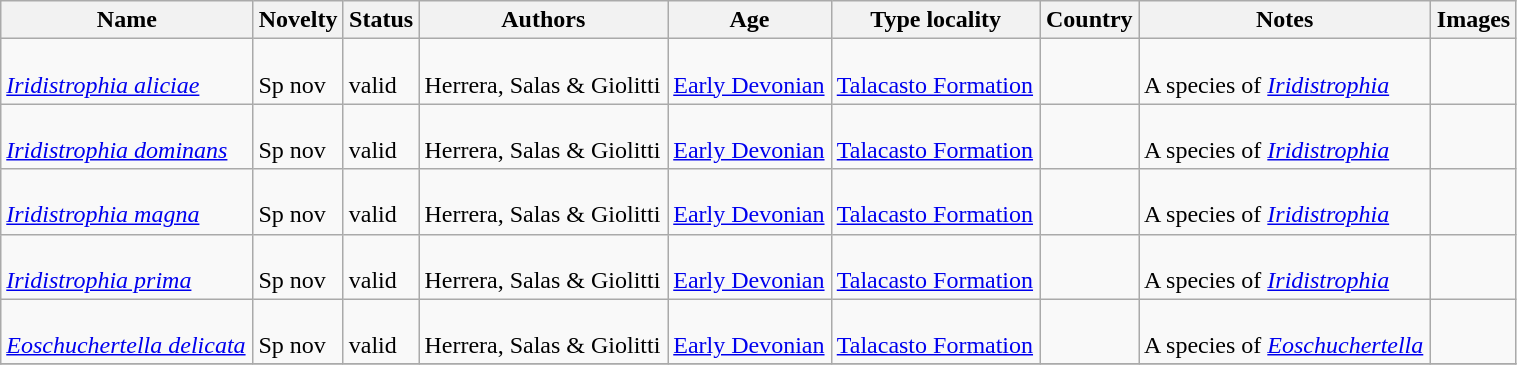<table class="wikitable sortable" align="center" width="80%">
<tr>
<th>Name</th>
<th>Novelty</th>
<th>Status</th>
<th>Authors</th>
<th>Age</th>
<th>Type locality</th>
<th>Country</th>
<th>Notes</th>
<th>Images</th>
</tr>
<tr>
<td><br><em><a href='#'>Iridistrophia aliciae</a></em></td>
<td><br>Sp nov</td>
<td><br>valid</td>
<td><br>Herrera, Salas & Giolitti</td>
<td><br><a href='#'>Early Devonian</a></td>
<td><br><a href='#'>Talacasto Formation</a></td>
<td><br></td>
<td><br>A species of <em><a href='#'>Iridistrophia</a></em></td>
<td></td>
</tr>
<tr>
<td><br><em><a href='#'>Iridistrophia dominans</a></em></td>
<td><br>Sp nov</td>
<td><br>valid</td>
<td><br>Herrera, Salas & Giolitti</td>
<td><br><a href='#'>Early Devonian</a></td>
<td><br><a href='#'>Talacasto Formation</a></td>
<td><br></td>
<td><br>A species of <em><a href='#'>Iridistrophia</a></em></td>
<td></td>
</tr>
<tr>
<td><br><em><a href='#'>Iridistrophia magna</a></em></td>
<td><br>Sp nov</td>
<td><br>valid</td>
<td><br>Herrera, Salas & Giolitti</td>
<td><br><a href='#'>Early Devonian</a></td>
<td><br><a href='#'>Talacasto Formation</a></td>
<td><br></td>
<td><br>A species of <em><a href='#'>Iridistrophia</a></em></td>
<td></td>
</tr>
<tr>
<td><br><em><a href='#'>Iridistrophia prima</a></em></td>
<td><br>Sp nov</td>
<td><br>valid</td>
<td><br>Herrera, Salas & Giolitti</td>
<td><br><a href='#'>Early Devonian</a></td>
<td><br><a href='#'>Talacasto Formation</a></td>
<td><br></td>
<td><br>A species of <em><a href='#'>Iridistrophia</a></em></td>
<td></td>
</tr>
<tr>
<td><br><em><a href='#'>Eoschuchertella delicata</a></em></td>
<td><br>Sp nov</td>
<td><br>valid</td>
<td><br>Herrera, Salas & Giolitti</td>
<td><br><a href='#'>Early Devonian</a></td>
<td><br><a href='#'>Talacasto Formation</a></td>
<td><br></td>
<td><br>A species of <em><a href='#'>Eoschuchertella</a></em></td>
<td></td>
</tr>
<tr>
</tr>
</table>
